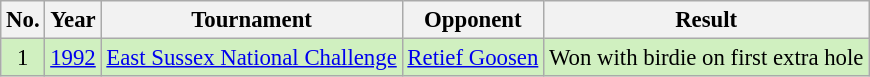<table class="wikitable" style="font-size:95%;">
<tr>
<th>No.</th>
<th>Year</th>
<th>Tournament</th>
<th>Opponent</th>
<th>Result</th>
</tr>
<tr style="background:#D0F0C0;">
<td align=center>1</td>
<td><a href='#'>1992</a></td>
<td><a href='#'>East Sussex National Challenge</a></td>
<td> <a href='#'>Retief Goosen</a></td>
<td>Won with birdie on first extra hole</td>
</tr>
</table>
